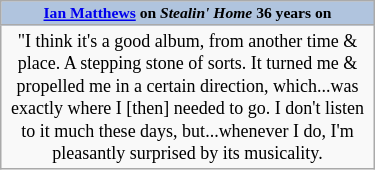<table class="wikitable floatright" style="text-align: center; width: 250px">
<tr>
<th style="background: #B0C4DE; font-size: 65%"><a href='#'>Ian Matthews</a> on <em>Stealin' Home</em> 36 years on</th>
</tr>
<tr>
<td style="font-size: 75%">"I think it's a good album, from another time & place. A stepping stone of sorts. It turned me & propelled me in a certain direction, which<span>...</span>was exactly where I [then] needed to go. I don't listen to it much these days, but<span>...</span>whenever I do, I'm pleasantly surprised by its musicality.</td>
</tr>
</table>
